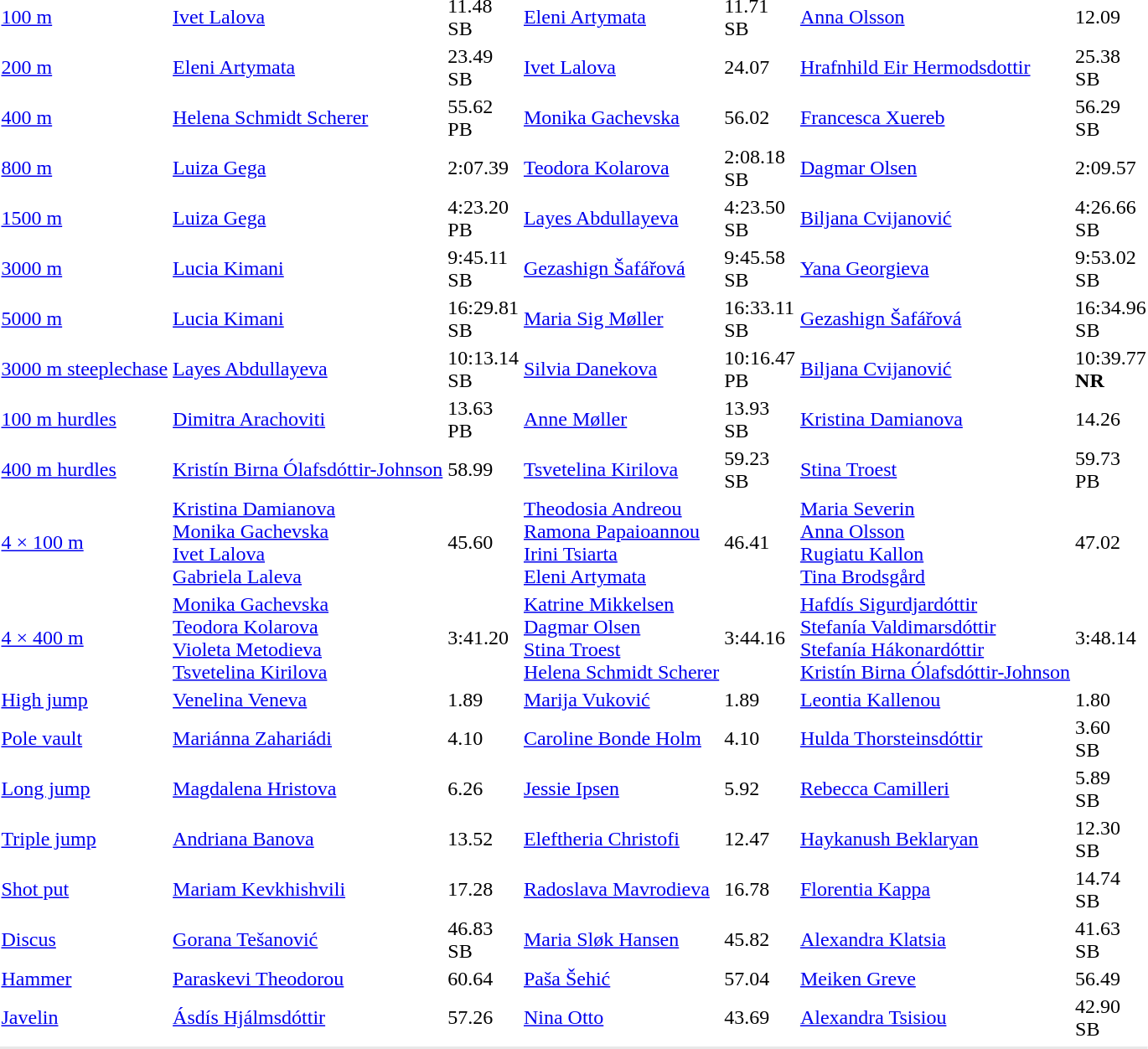<table>
<tr>
<td><a href='#'>100 m</a></td>
<td><a href='#'>Ivet Lalova</a> <br></td>
<td>11.48<br>SB</td>
<td><a href='#'>Eleni Artymata</a> <br></td>
<td>11.71<br>SB</td>
<td><a href='#'>Anna Olsson</a> <br></td>
<td>12.09</td>
</tr>
<tr>
<td><a href='#'>200 m</a></td>
<td><a href='#'>Eleni Artymata</a> <br></td>
<td>23.49<br>SB</td>
<td><a href='#'>Ivet Lalova</a> <br></td>
<td>24.07</td>
<td><a href='#'>Hrafnhild Eir Hermodsdottir</a> <br></td>
<td>25.38<br>SB</td>
</tr>
<tr>
<td><a href='#'>400 m</a></td>
<td><a href='#'>Helena Schmidt Scherer</a> <br></td>
<td>55.62<br>PB</td>
<td><a href='#'>Monika Gachevska</a> <br></td>
<td>56.02</td>
<td><a href='#'>Francesca Xuereb</a> <br></td>
<td>56.29<br>SB</td>
</tr>
<tr>
<td><a href='#'>800 m</a></td>
<td><a href='#'>Luiza Gega</a> <br></td>
<td>2:07.39</td>
<td><a href='#'>Teodora Kolarova</a> <br></td>
<td>2:08.18<br>SB</td>
<td><a href='#'>Dagmar Olsen</a> <br></td>
<td>2:09.57</td>
</tr>
<tr>
<td><a href='#'>1500 m</a></td>
<td><a href='#'>Luiza Gega</a> <br></td>
<td>4:23.20<br>PB</td>
<td><a href='#'>Layes Abdullayeva</a> <br></td>
<td>4:23.50<br>SB</td>
<td><a href='#'>Biljana Cvijanović</a> <br></td>
<td>4:26.66<br>SB</td>
</tr>
<tr>
<td><a href='#'>3000 m</a></td>
<td><a href='#'>Lucia Kimani</a> <br></td>
<td>9:45.11<br>SB</td>
<td><a href='#'>Gezashign Šafářová</a> <br></td>
<td>9:45.58<br>SB</td>
<td><a href='#'>Yana Georgieva</a> <br></td>
<td>9:53.02<br>SB</td>
</tr>
<tr>
<td><a href='#'>5000 m</a></td>
<td><a href='#'>Lucia Kimani</a> <br></td>
<td>16:29.81<br>SB</td>
<td><a href='#'>Maria Sig Møller</a> <br></td>
<td>16:33.11<br>SB</td>
<td><a href='#'>Gezashign Šafářová</a> <br></td>
<td>16:34.96<br>SB</td>
</tr>
<tr>
<td><a href='#'>3000 m steeplechase</a></td>
<td><a href='#'>Layes Abdullayeva</a> <br></td>
<td>10:13.14<br>SB</td>
<td><a href='#'>Silvia Danekova</a> <br></td>
<td>10:16.47<br>PB</td>
<td><a href='#'>Biljana Cvijanović</a> <br></td>
<td>10:39.77<br><strong>NR</strong></td>
</tr>
<tr>
<td><a href='#'>100 m hurdles</a></td>
<td><a href='#'>Dimitra Arachoviti</a> <br></td>
<td>13.63<br>PB</td>
<td><a href='#'>Anne Møller</a> <br></td>
<td>13.93<br>SB</td>
<td><a href='#'>Kristina Damianova</a> <br></td>
<td>14.26</td>
</tr>
<tr>
<td><a href='#'>400 m hurdles</a></td>
<td><a href='#'>Kristín Birna Ólafsdóttir-Johnson</a> <br></td>
<td>58.99</td>
<td><a href='#'>Tsvetelina Kirilova</a> <br></td>
<td>59.23<br>SB</td>
<td><a href='#'>Stina Troest</a> <br></td>
<td>59.73<br>PB</td>
</tr>
<tr>
<td><a href='#'>4 × 100 m</a></td>
<td><a href='#'>Kristina Damianova</a><br><a href='#'>Monika Gachevska</a><br><a href='#'>Ivet Lalova</a><br><a href='#'>Gabriela Laleva</a><br></td>
<td>45.60</td>
<td><a href='#'>Theodosia Andreou</a><br><a href='#'>Ramona Papaioannou</a><br><a href='#'>Irini Tsiarta</a><br><a href='#'>Eleni Artymata</a><br></td>
<td>46.41</td>
<td><a href='#'>Maria Severin</a><br><a href='#'>Anna Olsson</a><br><a href='#'>Rugiatu Kallon</a><br><a href='#'>Tina Brodsgård</a><br></td>
<td>47.02</td>
</tr>
<tr>
<td><a href='#'>4 × 400 m</a></td>
<td><a href='#'>Monika Gachevska</a><br><a href='#'>Teodora Kolarova</a><br><a href='#'>Violeta Metodieva</a><br><a href='#'>Tsvetelina Kirilova</a> <br></td>
<td>3:41.20</td>
<td><a href='#'>Katrine Mikkelsen</a><br><a href='#'>Dagmar Olsen</a><br><a href='#'>Stina Troest</a><br> <a href='#'>Helena Schmidt Scherer</a> <br></td>
<td>3:44.16</td>
<td><a href='#'>Hafdís Sigurdjardóttir</a><br><a href='#'>Stefanía Valdimarsdóttir</a><br><a href='#'>Stefanía Hákonardóttir</a><br><a href='#'>Kristín Birna Ólafsdóttir-Johnson</a> <br></td>
<td>3:48.14</td>
</tr>
<tr>
<td><a href='#'>High jump</a></td>
<td><a href='#'>Venelina Veneva</a> <br></td>
<td>1.89</td>
<td><a href='#'>Marija Vuković</a> <br></td>
<td>1.89</td>
<td><a href='#'>Leontia Kallenou</a> <br></td>
<td>1.80</td>
</tr>
<tr>
<td><a href='#'>Pole vault</a></td>
<td><a href='#'>Mariánna Zahariádi</a> <br></td>
<td>4.10</td>
<td><a href='#'>Caroline Bonde Holm</a> <br></td>
<td>4.10</td>
<td><a href='#'>Hulda Thorsteinsdóttir</a> <br></td>
<td>3.60<br>SB</td>
</tr>
<tr>
<td><a href='#'>Long jump</a></td>
<td><a href='#'>Magdalena Hristova</a> <br></td>
<td>6.26</td>
<td><a href='#'>Jessie Ipsen</a> <br></td>
<td>5.92</td>
<td><a href='#'>Rebecca Camilleri</a> <br></td>
<td>5.89<br>SB</td>
</tr>
<tr>
<td><a href='#'>Triple jump</a></td>
<td><a href='#'>Andriana Banova</a> <br></td>
<td>13.52</td>
<td><a href='#'>Eleftheria Christofi</a> <br></td>
<td>12.47</td>
<td><a href='#'>Haykanush Beklaryan</a> <br></td>
<td>12.30<br>SB</td>
</tr>
<tr>
<td><a href='#'>Shot put</a></td>
<td><a href='#'>Mariam Kevkhishvili</a> <br></td>
<td>17.28</td>
<td><a href='#'>Radoslava Mavrodieva</a> <br></td>
<td>16.78</td>
<td><a href='#'>Florentia Kappa</a> <br></td>
<td>14.74<br>SB</td>
</tr>
<tr>
<td><a href='#'>Discus</a></td>
<td><a href='#'>Gorana Tešanović</a> <br></td>
<td>46.83<br>SB</td>
<td><a href='#'>Maria Sløk Hansen</a> <br></td>
<td>45.82</td>
<td><a href='#'>Alexandra Klatsia</a> <br></td>
<td>41.63<br>SB</td>
</tr>
<tr>
<td><a href='#'>Hammer</a></td>
<td><a href='#'>Paraskevi Theodorou</a> <br></td>
<td>60.64</td>
<td><a href='#'>Paša Šehić</a> <br></td>
<td>57.04</td>
<td><a href='#'>Meiken Greve</a> <br></td>
<td>56.49</td>
</tr>
<tr>
<td><a href='#'>Javelin</a></td>
<td><a href='#'>Ásdís Hjálmsdóttir</a> <br></td>
<td>57.26</td>
<td><a href='#'>Nina Otto</a> <br></td>
<td>43.69</td>
<td><a href='#'>Alexandra Tsisiou</a> <br></td>
<td>42.90<br>SB</td>
</tr>
<tr>
</tr>
<tr bgcolor= e8e8e8>
<td colspan=7></td>
</tr>
</table>
